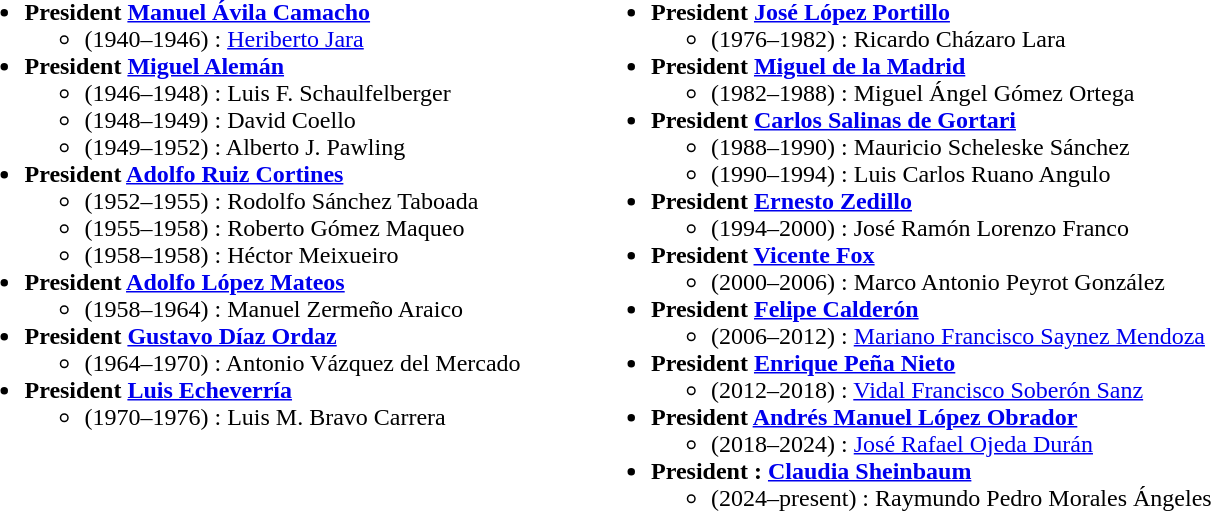<table>
<tr>
<td valign="top" width="50%"><br><div><ul><li><strong>President <a href='#'>Manuel Ávila Camacho</a></strong><ul><li>(1940–1946) : <a href='#'>Heriberto Jara</a></li></ul></li><li><strong>President <a href='#'>Miguel Alemán</a></strong><ul><li>(1946–1948) : Luis F. Schaulfelberger</li><li>(1948–1949) : David Coello</li><li>(1949–1952) : Alberto J. Pawling</li></ul></li><li><strong>President <a href='#'>Adolfo Ruiz Cortines</a></strong><ul><li>(1952–1955) : Rodolfo Sánchez Taboada</li><li>(1955–1958) : Roberto Gómez Maqueo</li><li>(1958–1958) : Héctor Meixueiro</li></ul></li><li><strong>President <a href='#'>Adolfo López Mateos</a></strong><ul><li>(1958–1964) : Manuel Zermeño Araico</li></ul></li><li><strong>President <a href='#'>Gustavo Díaz Ordaz</a></strong><ul><li>(1964–1970) : Antonio Vázquez del Mercado</li></ul></li><li><strong>President <a href='#'>Luis Echeverría</a></strong><ul><li>(1970–1976) : Luis M. Bravo Carrera</li></ul></li></ul></div></td>
<td valign="top" width="50%"><br><div><ul><li><strong>President <a href='#'>José López Portillo</a></strong><ul><li>(1976–1982) : Ricardo Cházaro Lara</li></ul></li><li><strong>President <a href='#'>Miguel de la Madrid</a></strong><ul><li>(1982–1988) : Miguel Ángel Gómez Ortega</li></ul></li><li><strong>President <a href='#'>Carlos Salinas de Gortari</a></strong><ul><li>(1988–1990) : Mauricio Scheleske Sánchez</li><li>(1990–1994) : Luis Carlos Ruano Angulo</li></ul></li><li><strong>President <a href='#'>Ernesto Zedillo</a></strong><ul><li>(1994–2000) : José Ramón Lorenzo Franco</li></ul></li><li><strong>President <a href='#'>Vicente Fox</a></strong><ul><li>(2000–2006) : Marco Antonio Peyrot González</li></ul></li><li><strong>President <a href='#'>Felipe Calderón</a></strong><ul><li>(2006–2012) : <a href='#'>Mariano Francisco Saynez Mendoza</a></li></ul></li><li><strong>President <a href='#'>Enrique Peña Nieto</a></strong><ul><li>(2012–2018) : <a href='#'>Vidal Francisco Soberón Sanz</a></li></ul></li><li><strong>President <a href='#'>Andrés Manuel López Obrador</a></strong><ul><li>(2018–2024) : <a href='#'>José Rafael Ojeda Durán</a></li></ul></li><li><strong>President : <a href='#'>Claudia Sheinbaum</a></strong><ul><li>(2024–present) : Raymundo Pedro Morales Ángeles</li></ul></li></ul></div></td>
</tr>
</table>
